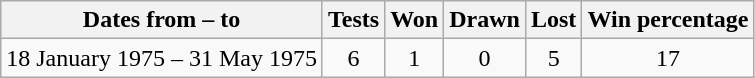<table class="wikitable" style="text-align: center;">
<tr>
<th>Dates from – to</th>
<th>Tests</th>
<th>Won</th>
<th>Drawn</th>
<th>Lost</th>
<th>Win percentage</th>
</tr>
<tr>
<td>18 January 1975 – 31 May 1975</td>
<td>6</td>
<td>1</td>
<td>0</td>
<td>5</td>
<td>17</td>
</tr>
</table>
